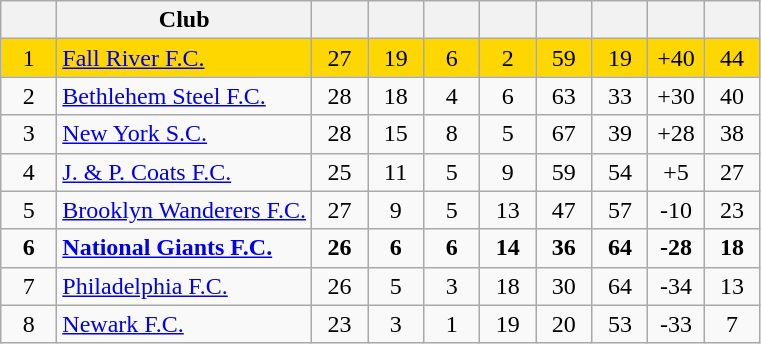<table class="wikitable" style="text-align:center">
<tr>
<th width=30></th>
<th>Club</th>
<th width=30></th>
<th width=30></th>
<th width=30></th>
<th width=30></th>
<th width=30></th>
<th width=30></th>
<th width=30></th>
<th width=30></th>
</tr>
<tr bgcolor="gold">
<td>1</td>
<td align=left><a href='#'>Fall River F.C.</a></td>
<td>27</td>
<td>19</td>
<td>6</td>
<td>2</td>
<td>59</td>
<td>19</td>
<td>+40</td>
<td>44</td>
</tr>
<tr>
<td>2</td>
<td align=left><a href='#'>Bethlehem Steel F.C.</a></td>
<td>28</td>
<td>18</td>
<td>4</td>
<td>6</td>
<td>63</td>
<td>33</td>
<td>+30</td>
<td>40</td>
</tr>
<tr>
<td>3</td>
<td align=left><a href='#'>New York S.C.</a></td>
<td>28</td>
<td>15</td>
<td>8</td>
<td>5</td>
<td>67</td>
<td>39</td>
<td>+28</td>
<td>38</td>
</tr>
<tr>
<td>4</td>
<td align=left><a href='#'>J. & P. Coats F.C.</a></td>
<td>25</td>
<td>11</td>
<td>5</td>
<td>9</td>
<td>59</td>
<td>54</td>
<td>+5</td>
<td>27</td>
</tr>
<tr>
<td>5</td>
<td align=left><a href='#'>Brooklyn Wanderers F.C.</a></td>
<td>27</td>
<td>9</td>
<td>5</td>
<td>13</td>
<td>47</td>
<td>57</td>
<td>-10</td>
<td>23</td>
</tr>
<tr>
<td><strong>6</strong></td>
<td align=left><strong><a href='#'>National Giants F.C.</a></strong></td>
<td><strong>26</strong></td>
<td><strong>6</strong></td>
<td><strong>6</strong></td>
<td><strong>14</strong></td>
<td><strong>36</strong></td>
<td><strong>64</strong></td>
<td><strong>-28</strong></td>
<td><strong>18</strong></td>
</tr>
<tr>
<td>7</td>
<td align=left><a href='#'>Philadelphia F.C.</a></td>
<td>26</td>
<td>5</td>
<td>3</td>
<td>18</td>
<td>30</td>
<td>64</td>
<td>-34</td>
<td>13</td>
</tr>
<tr>
<td>8</td>
<td align=left><a href='#'>Newark F.C.</a></td>
<td>23</td>
<td>3</td>
<td>1</td>
<td>19</td>
<td>20</td>
<td>53</td>
<td>-33</td>
<td>7</td>
</tr>
</table>
